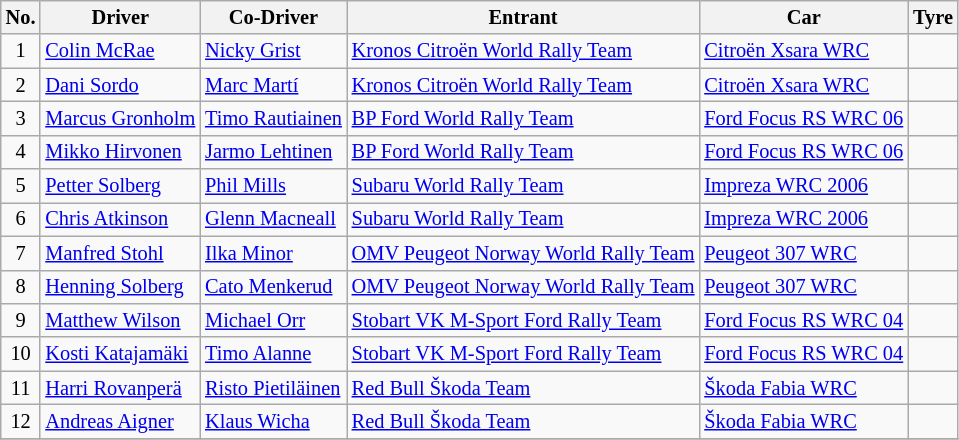<table class="wikitable" style="font-size: 85%;">
<tr>
<th>No.</th>
<th>Driver</th>
<th>Co-Driver</th>
<th>Entrant</th>
<th>Car</th>
<th>Tyre</th>
</tr>
<tr>
<td align="center">1</td>
<td> <a href='#'>Colin McRae</a></td>
<td> <a href='#'>Nicky Grist</a></td>
<td> <a href='#'>Kronos Citroën World Rally Team</a></td>
<td><a href='#'>Citroën Xsara WRC</a></td>
<td align="center"></td>
</tr>
<tr>
<td align="center">2</td>
<td> <a href='#'>Dani Sordo</a></td>
<td> <a href='#'>Marc Martí</a></td>
<td> <a href='#'>Kronos Citroën World Rally Team</a></td>
<td><a href='#'>Citroën Xsara WRC</a></td>
<td align="center"></td>
</tr>
<tr>
<td align="center">3</td>
<td> <a href='#'>Marcus Gronholm</a></td>
<td> <a href='#'>Timo Rautiainen</a></td>
<td> <a href='#'>BP Ford World Rally Team</a></td>
<td><a href='#'>Ford Focus RS WRC 06</a></td>
<td align="center"></td>
</tr>
<tr>
<td align="center">4</td>
<td> <a href='#'>Mikko Hirvonen</a></td>
<td> <a href='#'>Jarmo Lehtinen</a></td>
<td> <a href='#'>BP Ford World Rally Team</a></td>
<td><a href='#'>Ford Focus RS WRC 06</a></td>
<td align="center"></td>
</tr>
<tr>
<td align="center">5</td>
<td> <a href='#'>Petter Solberg</a></td>
<td> <a href='#'>Phil Mills</a></td>
<td> <a href='#'>Subaru World Rally Team</a></td>
<td><a href='#'>Impreza WRC 2006</a></td>
<td align="center"></td>
</tr>
<tr>
<td align="center">6</td>
<td> <a href='#'>Chris Atkinson</a></td>
<td> <a href='#'>Glenn Macneall</a></td>
<td> <a href='#'>Subaru World Rally Team</a></td>
<td><a href='#'>Impreza WRC 2006</a></td>
<td align="center"></td>
</tr>
<tr>
<td align="center">7</td>
<td> <a href='#'>Manfred Stohl</a></td>
<td> <a href='#'>Ilka Minor</a></td>
<td> <a href='#'>OMV Peugeot Norway World Rally Team</a></td>
<td><a href='#'>Peugeot 307 WRC</a></td>
<td align="center"></td>
</tr>
<tr>
<td align="center">8</td>
<td> <a href='#'>Henning Solberg</a></td>
<td> <a href='#'>Cato Menkerud</a></td>
<td> <a href='#'>OMV Peugeot Norway World Rally Team</a></td>
<td><a href='#'>Peugeot 307 WRC</a></td>
<td align="center"></td>
</tr>
<tr>
<td align="center">9</td>
<td> <a href='#'>Matthew Wilson</a></td>
<td> <a href='#'>Michael Orr</a></td>
<td> <a href='#'>Stobart VK M-Sport Ford Rally Team</a></td>
<td><a href='#'>Ford Focus RS WRC 04</a></td>
<td align="center"></td>
</tr>
<tr>
<td align="center">10</td>
<td> <a href='#'>Kosti Katajamäki</a></td>
<td> <a href='#'>Timo Alanne</a></td>
<td> <a href='#'>Stobart VK M-Sport Ford Rally Team</a></td>
<td><a href='#'>Ford Focus RS WRC 04</a></td>
<td align="center"></td>
</tr>
<tr>
<td align="center">11</td>
<td> <a href='#'>Harri Rovanperä</a></td>
<td> <a href='#'>Risto Pietiläinen</a></td>
<td> <a href='#'>Red Bull Škoda Team</a></td>
<td><a href='#'>Škoda Fabia WRC</a></td>
<td align="center"></td>
</tr>
<tr>
<td align="center">12</td>
<td> <a href='#'>Andreas Aigner</a></td>
<td> <a href='#'>Klaus Wicha</a></td>
<td> <a href='#'>Red Bull Škoda Team</a></td>
<td><a href='#'>Škoda Fabia WRC</a></td>
<td align="center"></td>
</tr>
<tr>
</tr>
</table>
